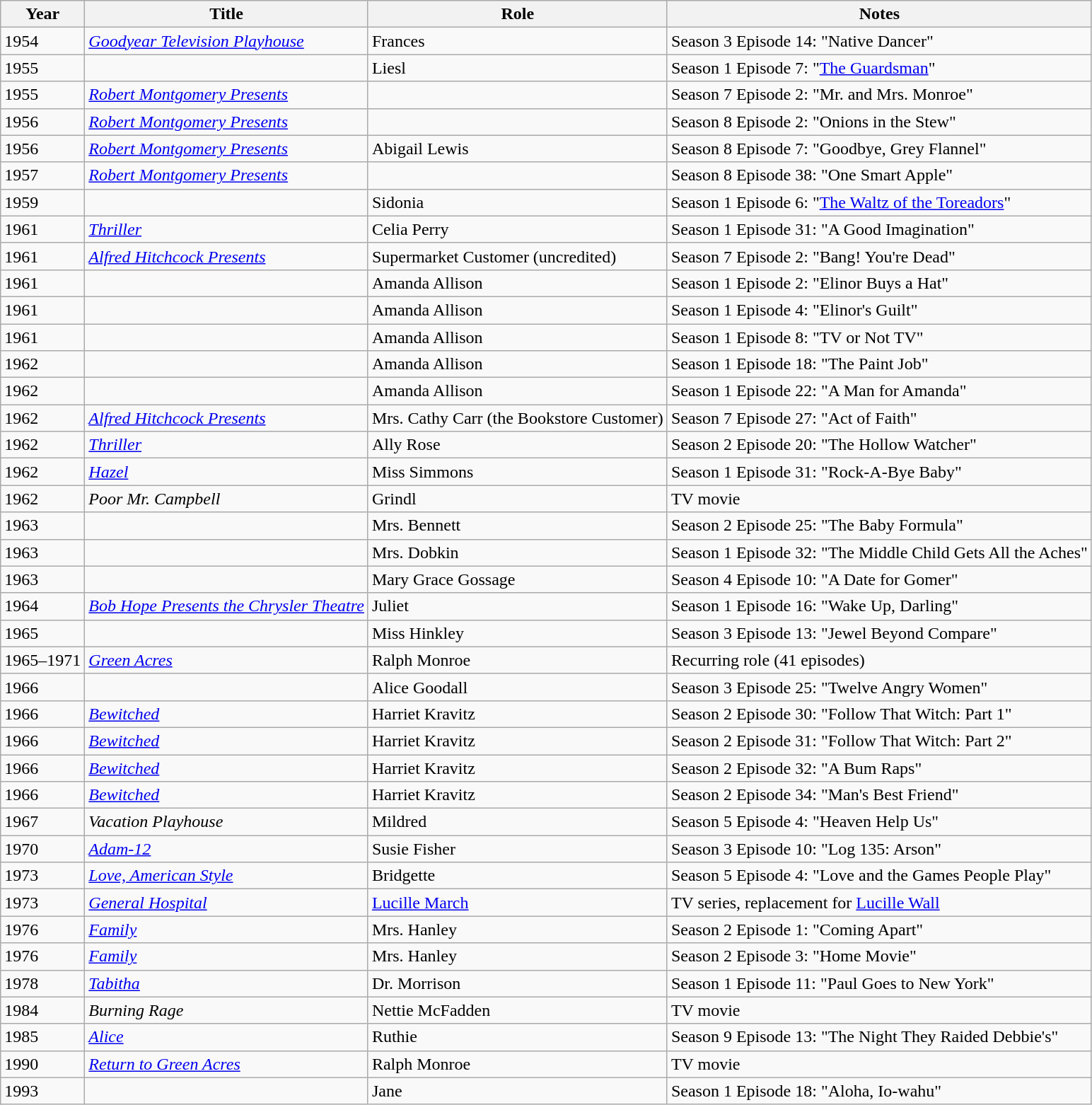<table class="wikitable sortable">
<tr>
<th>Year</th>
<th>Title</th>
<th>Role</th>
<th class="unsortable">Notes</th>
</tr>
<tr>
<td>1954</td>
<td><em><a href='#'>Goodyear Television Playhouse</a></em></td>
<td>Frances</td>
<td>Season 3 Episode 14: "Native Dancer"</td>
</tr>
<tr>
<td>1955</td>
<td><em></em></td>
<td>Liesl</td>
<td>Season 1 Episode 7: "<a href='#'>The Guardsman</a>"</td>
</tr>
<tr>
<td>1955</td>
<td><em><a href='#'>Robert Montgomery Presents</a></em></td>
<td></td>
<td>Season 7 Episode 2: "Mr. and Mrs. Monroe"</td>
</tr>
<tr>
<td>1956</td>
<td><em><a href='#'>Robert Montgomery Presents</a></em></td>
<td></td>
<td>Season 8 Episode 2: "Onions in the Stew"</td>
</tr>
<tr>
<td>1956</td>
<td><em><a href='#'>Robert Montgomery Presents</a></em></td>
<td>Abigail Lewis</td>
<td>Season 8 Episode 7: "Goodbye, Grey Flannel"</td>
</tr>
<tr>
<td>1957</td>
<td><em><a href='#'>Robert Montgomery Presents</a></em></td>
<td></td>
<td>Season 8 Episode 38: "One Smart Apple"</td>
</tr>
<tr>
<td>1959</td>
<td><em></em></td>
<td>Sidonia</td>
<td>Season 1 Episode 6: "<a href='#'>The Waltz of the Toreadors</a>"</td>
</tr>
<tr>
<td>1961</td>
<td><em><a href='#'>Thriller</a></em></td>
<td>Celia Perry</td>
<td>Season 1 Episode 31: "A Good Imagination"</td>
</tr>
<tr>
<td>1961</td>
<td><em><a href='#'>Alfred Hitchcock Presents</a></em></td>
<td>Supermarket Customer (uncredited)</td>
<td>Season 7 Episode 2: "Bang! You're Dead"</td>
</tr>
<tr>
<td>1961</td>
<td><em></em></td>
<td>Amanda Allison</td>
<td>Season 1 Episode 2: "Elinor Buys a Hat"</td>
</tr>
<tr>
<td>1961</td>
<td><em></em></td>
<td>Amanda Allison</td>
<td>Season 1 Episode 4: "Elinor's Guilt"</td>
</tr>
<tr>
<td>1961</td>
<td><em></em></td>
<td>Amanda Allison</td>
<td>Season 1 Episode 8: "TV or Not TV"</td>
</tr>
<tr>
<td>1962</td>
<td><em></em></td>
<td>Amanda Allison</td>
<td>Season 1 Episode 18: "The Paint Job"</td>
</tr>
<tr>
<td>1962</td>
<td><em></em></td>
<td>Amanda Allison</td>
<td>Season 1 Episode 22: "A Man for Amanda"</td>
</tr>
<tr>
<td>1962</td>
<td><em><a href='#'>Alfred Hitchcock Presents</a></em></td>
<td>Mrs. Cathy Carr (the Bookstore Customer)</td>
<td>Season 7 Episode 27: "Act of Faith"</td>
</tr>
<tr>
<td>1962</td>
<td><em><a href='#'>Thriller</a></em></td>
<td>Ally Rose</td>
<td>Season 2 Episode 20: "The Hollow Watcher"</td>
</tr>
<tr>
<td>1962</td>
<td><em><a href='#'>Hazel</a></em></td>
<td>Miss Simmons</td>
<td>Season 1 Episode 31: "Rock-A-Bye Baby"</td>
</tr>
<tr>
<td>1962</td>
<td><em>Poor Mr. Campbell</em></td>
<td>Grindl</td>
<td>TV movie</td>
</tr>
<tr>
<td>1963</td>
<td><em></em></td>
<td>Mrs. Bennett</td>
<td>Season 2 Episode 25: "The Baby Formula"</td>
</tr>
<tr>
<td>1963</td>
<td><em></em></td>
<td>Mrs. Dobkin</td>
<td>Season 1 Episode 32: "The Middle Child Gets All the Aches"</td>
</tr>
<tr>
<td>1963</td>
<td><em></em></td>
<td>Mary Grace Gossage</td>
<td>Season 4 Episode 10: "A Date for Gomer"</td>
</tr>
<tr>
<td>1964</td>
<td><em><a href='#'>Bob Hope Presents the Chrysler Theatre</a></em></td>
<td>Juliet</td>
<td>Season 1 Episode 16: "Wake Up, Darling"</td>
</tr>
<tr>
<td>1965</td>
<td><em></em></td>
<td>Miss Hinkley</td>
<td>Season 3 Episode 13: "Jewel Beyond Compare"</td>
</tr>
<tr>
<td>1965–1971</td>
<td><em><a href='#'>Green Acres</a></em></td>
<td>Ralph Monroe</td>
<td>Recurring role (41 episodes)</td>
</tr>
<tr>
<td>1966</td>
<td><em></em></td>
<td>Alice Goodall</td>
<td>Season 3 Episode 25: "Twelve Angry Women"</td>
</tr>
<tr>
<td>1966</td>
<td><em><a href='#'>Bewitched</a></em></td>
<td>Harriet Kravitz</td>
<td>Season 2 Episode 30: "Follow That Witch: Part 1"</td>
</tr>
<tr>
<td>1966</td>
<td><em><a href='#'>Bewitched</a></em></td>
<td>Harriet Kravitz</td>
<td>Season 2 Episode 31: "Follow That Witch: Part 2"</td>
</tr>
<tr>
<td>1966</td>
<td><em><a href='#'>Bewitched</a></em></td>
<td>Harriet Kravitz</td>
<td>Season 2 Episode 32: "A Bum Raps"</td>
</tr>
<tr>
<td>1966</td>
<td><em><a href='#'>Bewitched</a></em></td>
<td>Harriet Kravitz</td>
<td>Season 2 Episode 34: "Man's Best Friend"</td>
</tr>
<tr>
<td>1967</td>
<td><em>Vacation Playhouse</em></td>
<td>Mildred</td>
<td>Season 5 Episode 4: "Heaven Help Us"</td>
</tr>
<tr>
<td>1970</td>
<td><em><a href='#'>Adam-12</a></em></td>
<td>Susie Fisher</td>
<td>Season 3 Episode 10: "Log 135: Arson"</td>
</tr>
<tr>
<td>1973</td>
<td><em><a href='#'>Love, American Style</a></em></td>
<td>Bridgette</td>
<td>Season 5 Episode 4: "Love and the Games People Play"</td>
</tr>
<tr>
<td>1973</td>
<td><em><a href='#'>General Hospital</a></em></td>
<td><a href='#'>Lucille March</a></td>
<td>TV series, replacement for <a href='#'>Lucille Wall</a></td>
</tr>
<tr>
<td>1976</td>
<td><em><a href='#'>Family</a></em></td>
<td>Mrs. Hanley</td>
<td>Season 2 Episode 1: "Coming Apart"</td>
</tr>
<tr>
<td>1976</td>
<td><em><a href='#'>Family</a></em></td>
<td>Mrs. Hanley</td>
<td>Season 2 Episode 3: "Home Movie"</td>
</tr>
<tr>
<td>1978</td>
<td><em><a href='#'>Tabitha</a></em></td>
<td>Dr. Morrison</td>
<td>Season 1 Episode 11: "Paul Goes to New York"</td>
</tr>
<tr>
<td>1984</td>
<td><em>Burning Rage</em></td>
<td>Nettie McFadden</td>
<td>TV movie</td>
</tr>
<tr>
<td>1985</td>
<td><em><a href='#'>Alice</a></em></td>
<td>Ruthie</td>
<td>Season 9 Episode 13: "The Night They Raided Debbie's"</td>
</tr>
<tr>
<td>1990</td>
<td><em><a href='#'>Return to Green Acres</a></em></td>
<td>Ralph Monroe</td>
<td>TV movie</td>
</tr>
<tr>
<td>1993</td>
<td><em></em></td>
<td>Jane</td>
<td>Season 1 Episode 18: "Aloha, Io-wahu"</td>
</tr>
</table>
